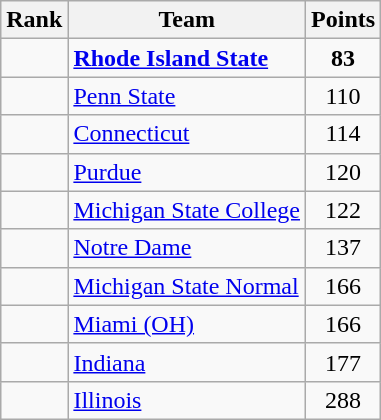<table class="wikitable sortable" style="text-align:center">
<tr>
<th>Rank</th>
<th>Team</th>
<th>Points</th>
</tr>
<tr>
<td></td>
<td align=left><strong><a href='#'>Rhode Island State</a></strong></td>
<td><strong>83</strong></td>
</tr>
<tr>
<td></td>
<td align=left><a href='#'>Penn State</a></td>
<td>110</td>
</tr>
<tr>
<td></td>
<td align=left><a href='#'>Connecticut</a></td>
<td>114</td>
</tr>
<tr>
<td></td>
<td align=left><a href='#'>Purdue</a></td>
<td>120</td>
</tr>
<tr>
<td></td>
<td align=left><a href='#'>Michigan State College</a></td>
<td>122</td>
</tr>
<tr>
<td></td>
<td align=left><a href='#'>Notre Dame</a></td>
<td>137</td>
</tr>
<tr>
<td></td>
<td align=left><a href='#'>Michigan State Normal</a></td>
<td>166</td>
</tr>
<tr>
<td></td>
<td align=left><a href='#'>Miami (OH)</a></td>
<td>166</td>
</tr>
<tr>
<td></td>
<td align=left><a href='#'>Indiana</a></td>
<td>177</td>
</tr>
<tr>
<td></td>
<td align=left><a href='#'>Illinois</a></td>
<td>288</td>
</tr>
</table>
